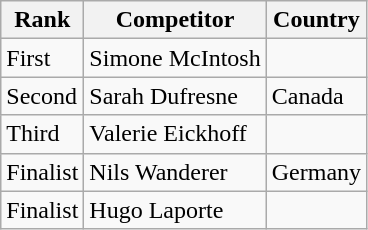<table class="wikitable">
<tr>
<th>Rank</th>
<th>Competitor</th>
<th>Country</th>
</tr>
<tr>
<td>First</td>
<td>Simone McIntosh</td>
<td></td>
</tr>
<tr>
<td>Second</td>
<td>Sarah Dufresne</td>
<td> Canada</td>
</tr>
<tr>
<td>Third</td>
<td>Valerie Eickhoff</td>
<td></td>
</tr>
<tr>
<td>Finalist</td>
<td>Nils Wanderer</td>
<td> Germany</td>
</tr>
<tr>
<td>Finalist</td>
<td>Hugo Laporte</td>
<td></td>
</tr>
</table>
